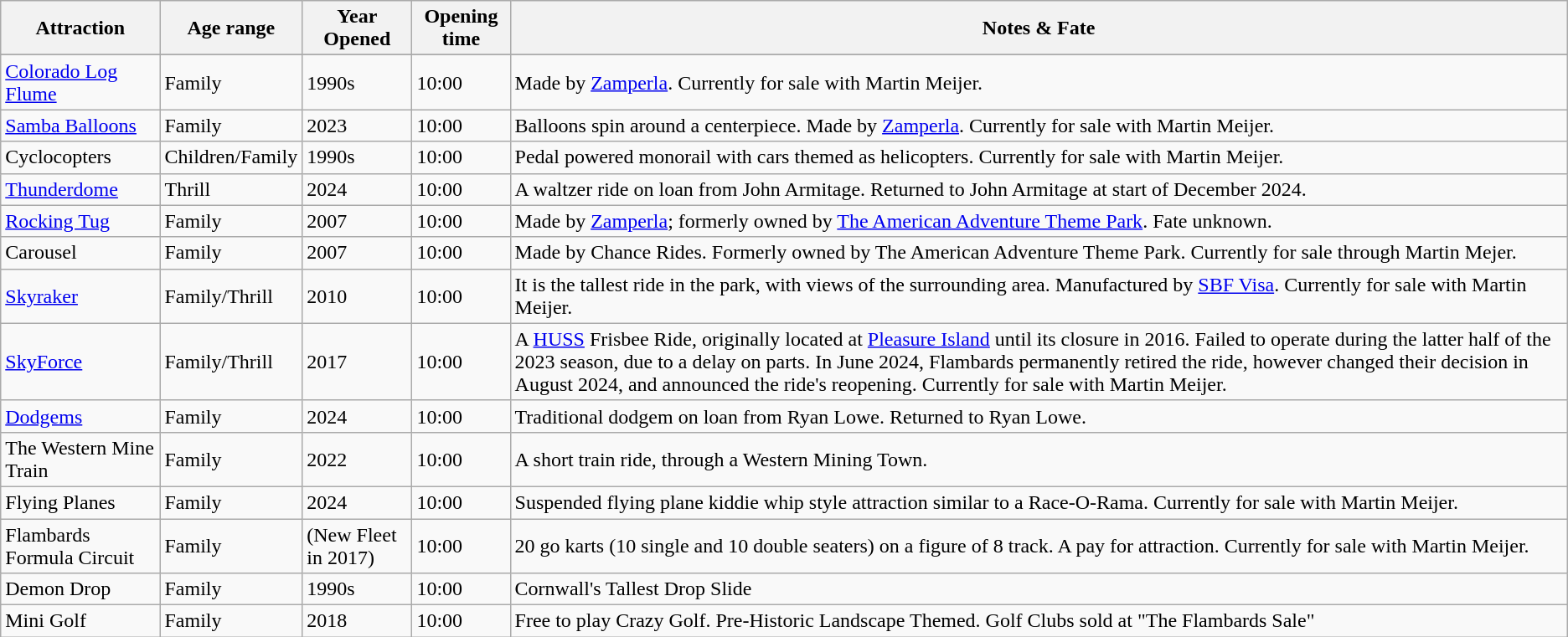<table class="wikitable" border="1">
<tr>
<th>Attraction</th>
<th>Age range</th>
<th>Year Opened</th>
<th>Opening time</th>
<th>Notes & Fate</th>
</tr>
<tr>
</tr>
<tr>
<td><a href='#'>Colorado Log Flume</a></td>
<td>Family</td>
<td>1990s</td>
<td>10:00</td>
<td>Made by <a href='#'>Zamperla</a>. Currently for sale with Martin Meijer.</td>
</tr>
<tr>
<td><a href='#'>Samba Balloons</a></td>
<td>Family</td>
<td>2023</td>
<td>10:00</td>
<td>Balloons spin around a centerpiece. Made by <a href='#'>Zamperla</a>. Currently for sale with Martin Meijer.</td>
</tr>
<tr>
<td>Cyclocopters</td>
<td>Children/Family</td>
<td>1990s</td>
<td>10:00</td>
<td>Pedal powered monorail with cars themed as helicopters. Currently for sale with Martin Meijer.</td>
</tr>
<tr>
<td><a href='#'>Thunderdome</a></td>
<td>Thrill</td>
<td>2024</td>
<td>10:00</td>
<td>A waltzer ride on loan from John Armitage. Returned to John Armitage at start of December 2024.</td>
</tr>
<tr>
<td><a href='#'>Rocking Tug</a></td>
<td>Family</td>
<td>2007</td>
<td>10:00</td>
<td>Made by <a href='#'>Zamperla</a>; formerly owned by <a href='#'>The American Adventure Theme Park</a>. Fate unknown.</td>
</tr>
<tr>
<td>Carousel</td>
<td>Family</td>
<td>2007</td>
<td>10:00</td>
<td>Made by Chance Rides. Formerly owned by The American Adventure Theme Park. Currently for sale through Martin Mejer.</td>
</tr>
<tr>
<td><a href='#'>Skyraker</a></td>
<td>Family/Thrill</td>
<td>2010</td>
<td>10:00</td>
<td>It is the tallest ride in the park, with views of the surrounding area. Manufactured by <a href='#'>SBF Visa</a>. Currently for sale with Martin Meijer.</td>
</tr>
<tr>
<td><a href='#'>SkyForce</a></td>
<td>Family/Thrill</td>
<td>2017</td>
<td>10:00</td>
<td>A <a href='#'>HUSS</a> Frisbee Ride, originally located at <a href='#'>Pleasure Island</a> until its closure in 2016. Failed to operate during the latter half of the 2023 season, due to a delay on parts. In June 2024, Flambards permanently retired the ride, however changed their decision in August 2024, and announced the ride's reopening. Currently for sale with Martin Meijer.</td>
</tr>
<tr>
<td><a href='#'>Dodgems</a></td>
<td>Family</td>
<td>2024</td>
<td>10:00</td>
<td>Traditional dodgem on loan from Ryan Lowe. Returned to Ryan Lowe.</td>
</tr>
<tr>
<td>The Western Mine Train</td>
<td>Family</td>
<td>2022</td>
<td>10:00</td>
<td>A short train ride, through a Western Mining Town.</td>
</tr>
<tr>
<td>Flying Planes</td>
<td>Family</td>
<td>2024</td>
<td>10:00</td>
<td>Suspended flying plane kiddie whip style attraction similar to a Race-O-Rama. Currently for sale with Martin Meijer.</td>
</tr>
<tr>
<td>Flambards Formula Circuit</td>
<td>Family</td>
<td>(New Fleet in 2017)</td>
<td>10:00</td>
<td>20 go karts (10 single and 10 double seaters) on a figure of 8 track. A pay for attraction. Currently for sale with Martin Meijer.</td>
</tr>
<tr>
<td>Demon Drop</td>
<td>Family</td>
<td>1990s</td>
<td>10:00</td>
<td>Cornwall's Tallest Drop Slide</td>
</tr>
<tr>
<td>Mini Golf</td>
<td>Family</td>
<td>2018</td>
<td>10:00</td>
<td>Free to play Crazy Golf. Pre-Historic Landscape Themed. Golf Clubs sold at "The Flambards Sale"</td>
</tr>
</table>
